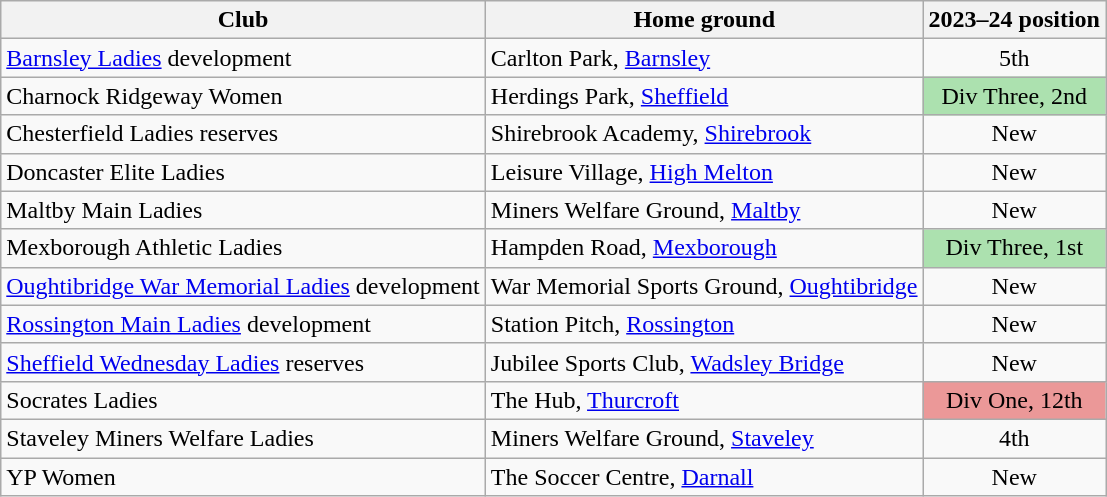<table class="wikitable sortable">
<tr>
<th>Club</th>
<th>Home ground</th>
<th>2023–24 position</th>
</tr>
<tr>
<td><a href='#'>Barnsley Ladies</a> development</td>
<td>Carlton Park, <a href='#'>Barnsley</a></td>
<td style="text-align:center;">5th</td>
</tr>
<tr>
<td>Charnock Ridgeway Women</td>
<td>Herdings Park, <a href='#'>Sheffield</a></td>
<td style="text-align:center;" bgcolor="#ACE1AF">Div Three, 2nd</td>
</tr>
<tr>
<td>Chesterfield Ladies reserves</td>
<td>Shirebrook Academy, <a href='#'>Shirebrook</a></td>
<td style="text-align:center;">New</td>
</tr>
<tr>
<td>Doncaster Elite Ladies</td>
<td>Leisure Village, <a href='#'>High Melton</a></td>
<td style="text-align:center;">New</td>
</tr>
<tr>
<td>Maltby Main Ladies</td>
<td>Miners Welfare Ground, <a href='#'>Maltby</a></td>
<td style="text-align:center;">New</td>
</tr>
<tr>
<td>Mexborough Athletic Ladies</td>
<td>Hampden Road, <a href='#'>Mexborough</a></td>
<td style="text-align:center;" bgcolor="#ACE1AF">Div Three, 1st</td>
</tr>
<tr>
<td><a href='#'>Oughtibridge War Memorial Ladies</a> development</td>
<td>War Memorial Sports Ground, <a href='#'>Oughtibridge</a></td>
<td style="text-align:center;">New</td>
</tr>
<tr>
<td><a href='#'>Rossington Main Ladies</a> development</td>
<td>Station Pitch, <a href='#'>Rossington</a></td>
<td style="text-align:center;">New</td>
</tr>
<tr>
<td><a href='#'>Sheffield Wednesday Ladies</a> reserves</td>
<td>Jubilee Sports Club, <a href='#'>Wadsley Bridge</a></td>
<td style="text-align:center;">New</td>
</tr>
<tr>
<td>Socrates Ladies</td>
<td>The Hub, <a href='#'>Thurcroft</a></td>
<td style="text-align:center;" bgcolor="#EB9898">Div One, 12th</td>
</tr>
<tr>
<td>Staveley Miners Welfare Ladies</td>
<td>Miners Welfare Ground, <a href='#'>Staveley</a></td>
<td style="text-align:center;">4th</td>
</tr>
<tr>
<td>YP Women</td>
<td>The Soccer Centre, <a href='#'>Darnall</a></td>
<td style="text-align:center;">New</td>
</tr>
</table>
